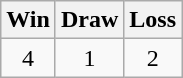<table class="wikitable">
<tr>
<th>Win</th>
<th>Draw</th>
<th>Loss</th>
</tr>
<tr>
<td align="center">4</td>
<td align="center">1</td>
<td align="center">2</td>
</tr>
</table>
